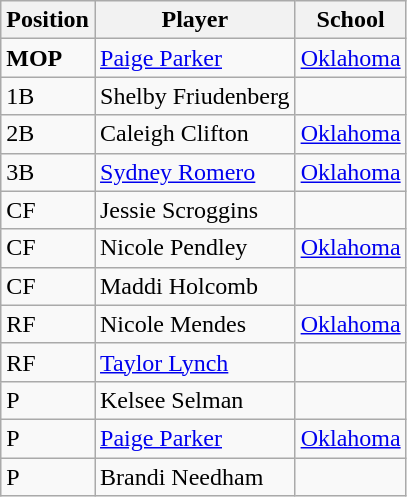<table class="wikitable">
<tr>
<th>Position</th>
<th>Player</th>
<th>School</th>
</tr>
<tr>
<td><strong>MOP</strong></td>
<td><a href='#'>Paige Parker</a></td>
<td><a href='#'>Oklahoma</a></td>
</tr>
<tr>
<td>1B</td>
<td>Shelby Friudenberg</td>
<td></td>
</tr>
<tr>
<td>2B</td>
<td>Caleigh Clifton</td>
<td><a href='#'>Oklahoma</a></td>
</tr>
<tr>
<td>3B</td>
<td><a href='#'>Sydney Romero</a></td>
<td><a href='#'>Oklahoma</a></td>
</tr>
<tr>
<td>CF</td>
<td>Jessie Scroggins</td>
<td></td>
</tr>
<tr>
<td>CF</td>
<td>Nicole Pendley</td>
<td><a href='#'>Oklahoma</a></td>
</tr>
<tr>
<td>CF</td>
<td>Maddi Holcomb</td>
<td></td>
</tr>
<tr>
<td>RF</td>
<td>Nicole Mendes</td>
<td><a href='#'>Oklahoma</a></td>
</tr>
<tr>
<td>RF</td>
<td><a href='#'>Taylor Lynch</a></td>
<td></td>
</tr>
<tr>
<td>P</td>
<td>Kelsee Selman</td>
<td></td>
</tr>
<tr>
<td>P</td>
<td><a href='#'>Paige Parker</a></td>
<td><a href='#'>Oklahoma</a></td>
</tr>
<tr>
<td>P</td>
<td>Brandi Needham</td>
<td></td>
</tr>
</table>
